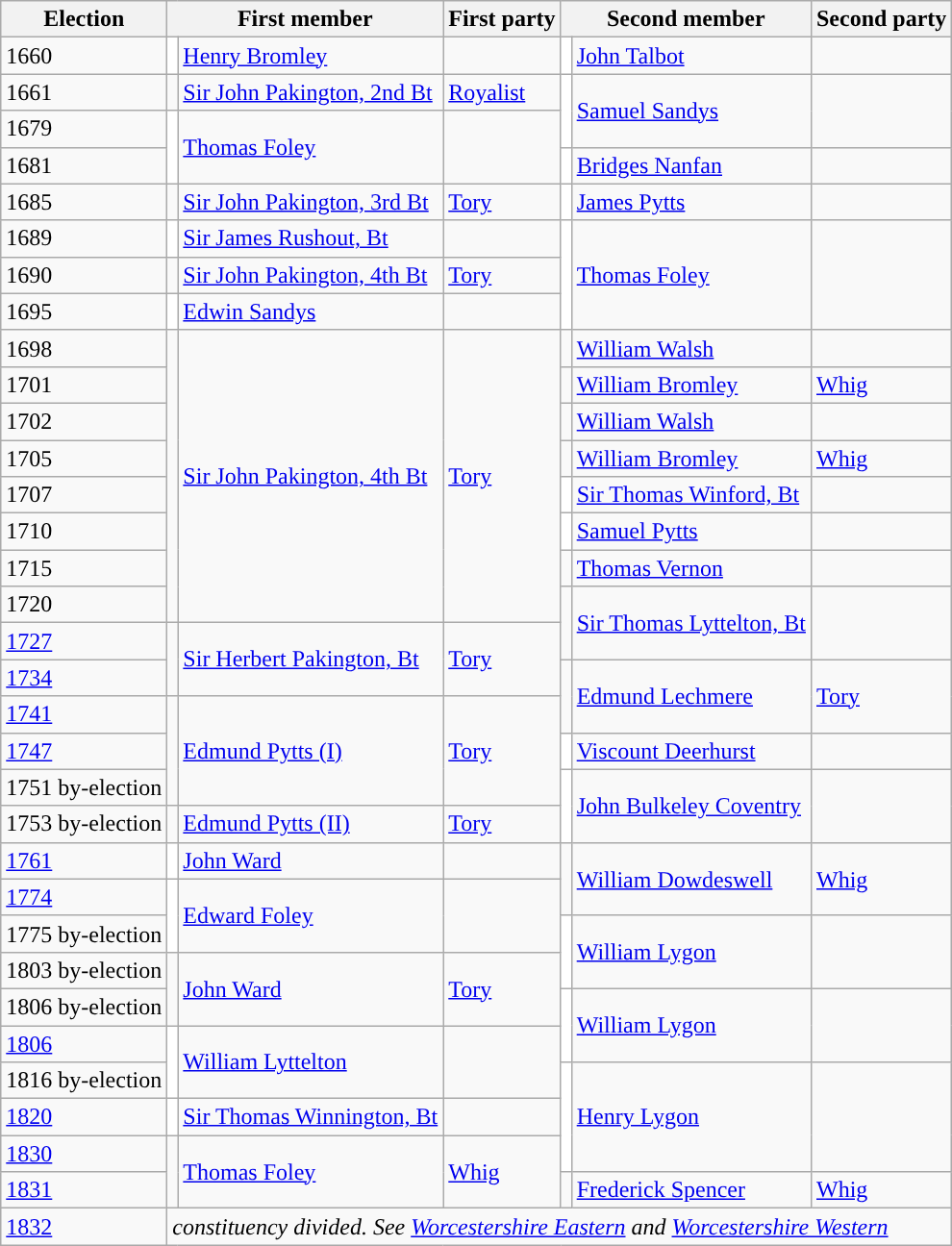<table class="wikitable">
<tr>
<th>Election</th>
<th colspan="2">First member</th>
<th>First party</th>
<th colspan="2">Second member</th>
<th>Second party</th>
</tr>
<tr>
<td>1660</td>
<td style="color:inherit;background-color: white"></td>
<td><a href='#'>Henry Bromley</a></td>
<td></td>
<td style="color:inherit;background-color: white"></td>
<td><a href='#'>John Talbot</a></td>
<td></td>
</tr>
<tr>
<td>1661</td>
<td style="color:inherit;background-color: "></td>
<td><a href='#'>Sir John Pakington, 2nd Bt</a></td>
<td><a href='#'>Royalist</a></td>
<td rowspan="2" style="color:inherit;background-color: white"></td>
<td rowspan="2"><a href='#'>Samuel Sandys</a></td>
<td rowspan="2"></td>
</tr>
<tr>
<td>1679</td>
<td rowspan="2" style="color:inherit;background-color: white"></td>
<td rowspan="2"><a href='#'>Thomas Foley</a></td>
<td rowspan="2"></td>
</tr>
<tr>
<td>1681</td>
<td style="color:inherit;background-color: white"></td>
<td><a href='#'>Bridges Nanfan</a></td>
<td></td>
</tr>
<tr>
<td>1685</td>
<td style="color:inherit;background-color: "></td>
<td><a href='#'>Sir John Pakington, 3rd Bt</a></td>
<td><a href='#'>Tory</a></td>
<td style="color:inherit;background-color: white"></td>
<td><a href='#'>James Pytts</a></td>
<td></td>
</tr>
<tr>
<td>1689</td>
<td style="color:inherit;background-color: white"></td>
<td><a href='#'>Sir James Rushout, Bt</a></td>
<td></td>
<td rowspan="3" style="color:inherit;background-color: white"></td>
<td rowspan="3"><a href='#'>Thomas Foley</a></td>
<td rowspan="3"></td>
</tr>
<tr>
<td>1690</td>
<td style="color:inherit;background-color: "></td>
<td><a href='#'>Sir John Pakington, 4th Bt</a></td>
<td><a href='#'>Tory</a></td>
</tr>
<tr>
<td>1695</td>
<td style="color:inherit;background-color: white"></td>
<td><a href='#'>Edwin Sandys</a></td>
<td></td>
</tr>
<tr>
<td>1698</td>
<td rowspan="8" style="color:inherit;background-color: "></td>
<td rowspan="8"><a href='#'>Sir John Pakington, 4th Bt</a></td>
<td rowspan="8"><a href='#'>Tory</a></td>
<td style="color:inherit;background-color: "></td>
<td><a href='#'>William Walsh</a></td>
<td></td>
</tr>
<tr>
<td>1701</td>
<td style="color:inherit;background-color: "></td>
<td><a href='#'>William Bromley</a></td>
<td><a href='#'>Whig</a></td>
</tr>
<tr>
<td>1702</td>
<td style="color:inherit;background-color: "></td>
<td><a href='#'>William Walsh</a></td>
<td></td>
</tr>
<tr>
<td>1705</td>
<td style="color:inherit;background-color: "></td>
<td><a href='#'>William Bromley</a></td>
<td><a href='#'>Whig</a></td>
</tr>
<tr>
<td>1707</td>
<td style="color:inherit;background-color: white"></td>
<td><a href='#'>Sir Thomas Winford, Bt</a></td>
<td></td>
</tr>
<tr>
<td>1710</td>
<td style="color:inherit;background-color: white"></td>
<td><a href='#'>Samuel Pytts</a></td>
<td></td>
</tr>
<tr>
<td>1715</td>
<td style="color:inherit;background-color: "></td>
<td><a href='#'>Thomas Vernon</a></td>
<td></td>
</tr>
<tr>
<td>1720</td>
<td rowspan="2" style="color:inherit;background-color: "></td>
<td rowspan="2"><a href='#'>Sir Thomas Lyttelton, Bt</a></td>
<td rowspan="2"></td>
</tr>
<tr>
<td><a href='#'>1727</a></td>
<td rowspan="2" style="color:inherit;background-color: "></td>
<td rowspan="2"><a href='#'>Sir Herbert Pakington, Bt</a></td>
<td rowspan="2"><a href='#'>Tory</a></td>
</tr>
<tr>
<td><a href='#'>1734</a></td>
<td rowspan="2" style="color:inherit;background-color: "></td>
<td rowspan="2"><a href='#'>Edmund Lechmere</a></td>
<td rowspan="2"><a href='#'>Tory</a></td>
</tr>
<tr>
<td><a href='#'>1741</a></td>
<td rowspan="3" style="color:inherit;background-color: "></td>
<td rowspan="3"><a href='#'>Edmund Pytts (I)</a></td>
<td rowspan="3"><a href='#'>Tory</a></td>
</tr>
<tr>
<td><a href='#'>1747</a></td>
<td style="color:inherit;background-color: white"></td>
<td><a href='#'>Viscount Deerhurst</a></td>
<td></td>
</tr>
<tr>
<td>1751 by-election</td>
<td rowspan="2" style="color:inherit;background-color: white"></td>
<td rowspan="2"><a href='#'>John Bulkeley Coventry</a></td>
<td rowspan="2"></td>
</tr>
<tr>
<td>1753 by-election</td>
<td style="color:inherit;background-color: "></td>
<td><a href='#'>Edmund Pytts (II)</a></td>
<td><a href='#'>Tory</a></td>
</tr>
<tr>
<td><a href='#'>1761</a></td>
<td style="color:inherit;background-color: white"></td>
<td><a href='#'>John Ward</a></td>
<td></td>
<td rowspan="2" style="color:inherit;background-color: "></td>
<td rowspan="2"><a href='#'>William Dowdeswell</a></td>
<td rowspan="2"><a href='#'>Whig</a></td>
</tr>
<tr>
<td><a href='#'>1774</a></td>
<td rowspan="2" style="color:inherit;background-color: white"></td>
<td rowspan="2"><a href='#'>Edward Foley</a></td>
<td rowspan="2"></td>
</tr>
<tr>
<td>1775 by-election</td>
<td rowspan="2" style="color:inherit;background-color: white"></td>
<td rowspan="2"><a href='#'>William Lygon</a></td>
<td rowspan="2"></td>
</tr>
<tr>
<td>1803 by-election</td>
<td rowspan="2" style="color:inherit;background-color: "></td>
<td rowspan="2"><a href='#'>John Ward</a></td>
<td rowspan="2"><a href='#'>Tory</a></td>
</tr>
<tr>
<td>1806 by-election</td>
<td rowspan="2" style="color:inherit;background-color: white"></td>
<td rowspan="2"><a href='#'>William Lygon</a></td>
<td rowspan="2"></td>
</tr>
<tr>
<td><a href='#'>1806</a></td>
<td rowspan="2" style="color:inherit;background-color: white"></td>
<td rowspan="2"><a href='#'>William Lyttelton</a></td>
<td rowspan="2"></td>
</tr>
<tr>
<td>1816 by-election</td>
<td rowspan="3" style="color:inherit;background-color: white"></td>
<td rowspan="3"><a href='#'>Henry Lygon</a></td>
<td rowspan="3"></td>
</tr>
<tr>
<td><a href='#'>1820</a></td>
<td style="color:inherit;background-color: white"></td>
<td><a href='#'>Sir Thomas Winnington, Bt</a></td>
<td></td>
</tr>
<tr>
<td><a href='#'>1830</a></td>
<td rowspan="2" style="color:inherit;background-color: "></td>
<td rowspan="2"><a href='#'>Thomas Foley</a></td>
<td rowspan="2"><a href='#'>Whig</a></td>
</tr>
<tr>
<td><a href='#'>1831</a></td>
<td style="color:inherit;background-color: "></td>
<td><a href='#'>Frederick Spencer</a></td>
<td><a href='#'>Whig</a></td>
</tr>
<tr>
<td><a href='#'>1832</a></td>
<td colspan="6"><em>constituency divided. See <a href='#'>Worcestershire Eastern</a> and <a href='#'>Worcestershire Western</a></em></td>
</tr>
</table>
